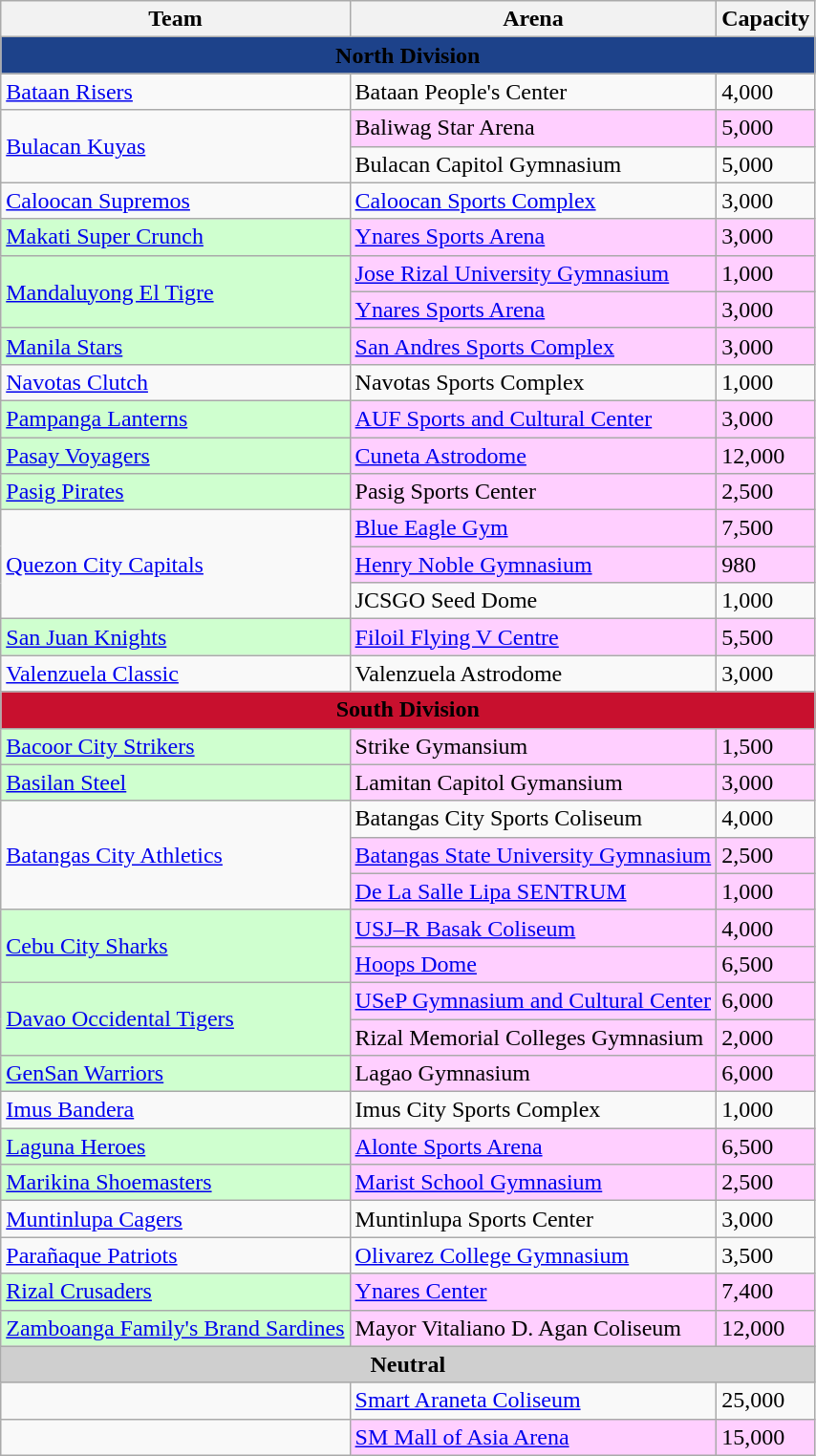<table class="wikitable">
<tr>
<th>Team</th>
<th>Arena</th>
<th>Capacity</th>
</tr>
<tr>
<th colspan="3" style="background:#1D428A;"><span>North Division</span></th>
</tr>
<tr>
<td><a href='#'>Bataan Risers</a></td>
<td>Bataan People's Center</td>
<td>4,000</td>
</tr>
<tr>
<td rowspan="2"><a href='#'>Bulacan Kuyas</a></td>
<td style="background:#FFCFFF;">Baliwag Star Arena</td>
<td style="background:#FFCFFF;">5,000</td>
</tr>
<tr>
<td>Bulacan Capitol Gymnasium</td>
<td>5,000</td>
</tr>
<tr>
<td><a href='#'>Caloocan Supremos</a></td>
<td><a href='#'>Caloocan Sports Complex</a></td>
<td>3,000</td>
</tr>
<tr>
<td style="background:#CFFFCF;"><a href='#'>Makati Super Crunch</a></td>
<td style="background:#FFCFFF;"><a href='#'>Ynares Sports Arena</a></td>
<td style="background:#FFCFFF;">3,000</td>
</tr>
<tr>
<td rowspan="2" style="background:#CFFFCF;"><a href='#'>Mandaluyong El Tigre</a></td>
<td style="background:#FFCFFF;"><a href='#'>Jose Rizal University Gymnasium</a></td>
<td style="background:#FFCFFF;">1,000</td>
</tr>
<tr>
<td style="background:#FFCFFF;"><a href='#'>Ynares Sports Arena</a></td>
<td style="background:#FFCFFF;">3,000</td>
</tr>
<tr>
<td style="background:#CFFFCF;"><a href='#'>Manila Stars</a></td>
<td style="background:#FFCFFF;"><a href='#'>San Andres Sports Complex</a></td>
<td style="background:#FFCFFF;">3,000</td>
</tr>
<tr>
<td><a href='#'>Navotas Clutch</a></td>
<td>Navotas Sports Complex</td>
<td>1,000</td>
</tr>
<tr>
<td style="background:#CFFFCF;"><a href='#'>Pampanga Lanterns</a></td>
<td style="background:#FFCFFF;"><a href='#'>AUF Sports and Cultural Center</a></td>
<td style="background:#FFCFFF;">3,000</td>
</tr>
<tr>
<td style="background:#CFFFCF;"><a href='#'>Pasay Voyagers</a></td>
<td style="background:#FFCFFF;"><a href='#'>Cuneta Astrodome</a></td>
<td style="background:#FFCFFF;">12,000</td>
</tr>
<tr>
<td style="background:#CFFFCF;"><a href='#'>Pasig Pirates</a></td>
<td style="background:#FFCFFF;">Pasig Sports Center</td>
<td style="background:#FFCFFF;">2,500</td>
</tr>
<tr>
<td rowspan="3"><a href='#'>Quezon City Capitals</a></td>
<td style="background:#FFCFFF;"><a href='#'>Blue Eagle Gym</a></td>
<td style="background:#FFCFFF;">7,500</td>
</tr>
<tr>
<td style="background:#FFCFFF;"><a href='#'>Henry Noble Gymnasium</a></td>
<td style="background:#FFCFFF;">980</td>
</tr>
<tr>
<td>JCSGO Seed Dome</td>
<td>1,000</td>
</tr>
<tr>
<td style="background:#CFFFCF;"><a href='#'>San Juan Knights</a></td>
<td style="background:#FFCFFF;"><a href='#'>Filoil Flying V Centre</a></td>
<td style="background:#FFCFFF;">5,500</td>
</tr>
<tr>
<td><a href='#'>Valenzuela Classic</a></td>
<td>Valenzuela Astrodome</td>
<td>3,000</td>
</tr>
<tr>
<th colspan="3" style="background:#C8102E;"><span>South Division</span></th>
</tr>
<tr>
<td style="background:#CFFFCF;"><a href='#'>Bacoor City Strikers</a></td>
<td style="background:#FFCFFF;">Strike Gymansium</td>
<td style="background:#FFCFFF;">1,500</td>
</tr>
<tr>
<td style="background:#CFFFCF;"><a href='#'>Basilan Steel</a></td>
<td style="background:#FFCFFF;">Lamitan Capitol Gymansium</td>
<td style="background:#FFCFFF;">3,000</td>
</tr>
<tr>
<td rowspan="3"><a href='#'>Batangas City Athletics</a></td>
<td>Batangas City Sports Coliseum</td>
<td>4,000</td>
</tr>
<tr>
<td style="background:#FFCFFF;"><a href='#'>Batangas State University Gymnasium</a></td>
<td style="background:#FFCFFF;">2,500</td>
</tr>
<tr>
<td style="background:#FFCFFF;"><a href='#'>De La Salle Lipa SENTRUM</a></td>
<td style="background:#FFCFFF;">1,000</td>
</tr>
<tr>
<td rowspan="2" style="background:#CFFFCF;"><a href='#'>Cebu City Sharks</a></td>
<td style="background:#FFCFFF;"><a href='#'>USJ–R Basak Coliseum</a></td>
<td style="background:#FFCFFF;">4,000</td>
</tr>
<tr>
<td style="background:#FFCFFF;"><a href='#'>Hoops Dome</a></td>
<td style="background:#FFCFFF;">6,500</td>
</tr>
<tr>
<td rowspan="2" style="background:#CFFFCF;"><a href='#'>Davao Occidental Tigers</a></td>
<td style="background:#FFCFFF;"><a href='#'>USeP Gymnasium and Cultural Center</a></td>
<td style="background:#FFCFFF;">6,000</td>
</tr>
<tr>
<td style="background:#FFCFFF;">Rizal Memorial Colleges Gymnasium</td>
<td style="background:#FFCFFF;">2,000</td>
</tr>
<tr>
<td style="background:#CFFFCF;"><a href='#'>GenSan Warriors</a></td>
<td style="background:#FFCFFF;">Lagao Gymnasium</td>
<td style="background:#FFCFFF;">6,000</td>
</tr>
<tr>
<td><a href='#'>Imus Bandera</a></td>
<td>Imus City Sports Complex</td>
<td>1,000</td>
</tr>
<tr>
<td style="background:#CFFFCF;"><a href='#'>Laguna Heroes</a></td>
<td style="background:#FFCFFF;"><a href='#'>Alonte Sports Arena</a></td>
<td style="background:#FFCFFF;">6,500</td>
</tr>
<tr>
<td style="background:#CFFFCF;"><a href='#'>Marikina Shoemasters</a></td>
<td style="background:#FFCFFF;"><a href='#'>Marist School Gymnasium</a></td>
<td style="background:#FFCFFF;">2,500</td>
</tr>
<tr>
<td><a href='#'>Muntinlupa Cagers</a></td>
<td>Muntinlupa Sports Center</td>
<td>3,000</td>
</tr>
<tr>
<td><a href='#'>Parañaque Patriots</a></td>
<td><a href='#'>Olivarez College Gymnasium</a></td>
<td>3,500</td>
</tr>
<tr>
<td style="background:#CFFFCF;"><a href='#'>Rizal Crusaders</a></td>
<td style="background:#FFCFFF;"><a href='#'>Ynares Center</a></td>
<td style="background:#FFCFFF;">7,400</td>
</tr>
<tr>
<td style="background:#CFFFCF;"><a href='#'>Zamboanga Family's Brand Sardines</a></td>
<td style="background:#FFCFFF;">Mayor Vitaliano D. Agan Coliseum</td>
<td style="background:#FFCFFF;">12,000</td>
</tr>
<tr>
<th colspan="3" style="background:#CFCFCF;">Neutral</th>
</tr>
<tr>
<td></td>
<td><a href='#'>Smart Araneta Coliseum</a></td>
<td>25,000</td>
</tr>
<tr>
<td></td>
<td style="background:#FFCFFF;"><a href='#'>SM Mall of Asia Arena</a></td>
<td style="background:#FFCFFF;">15,000</td>
</tr>
</table>
